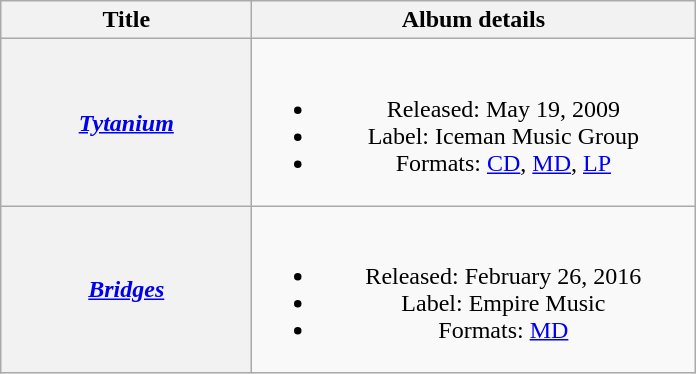<table class="wikitable plainrowheaders" style="text-align:center;">
<tr>
<th scope="col" style="width:10em;">Title</th>
<th scope="col" style="width:18em;">Album details</th>
</tr>
<tr>
<th scope="row"><em><a href='#'>Tytanium</a></em></th>
<td><br><ul><li>Released: May 19, 2009</li><li>Label: Iceman Music Group</li><li>Formats: <a href='#'>CD</a>, <a href='#'>MD</a>, <a href='#'>LP</a></li></ul></td>
</tr>
<tr>
<th scope="row"><em><a href='#'>Bridges</a></em></th>
<td><br><ul><li>Released: February 26, 2016</li><li>Label: Empire Music</li><li>Formats: <a href='#'>MD</a></li></ul></td>
</tr>
</table>
